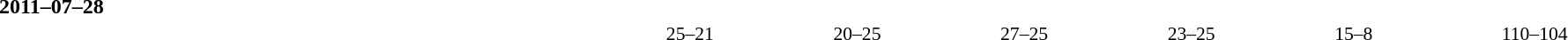<table width=100% cellspacing=1>
<tr>
<th width=15%></th>
<th width=10%></th>
<th width=15%></th>
<th width=10%></th>
<th width=10%></th>
<th width=10%></th>
<th width=10%></th>
<th width=10%></th>
<th width=10%></th>
</tr>
<tr>
<td colspan=3><strong>2011–07–28</strong></td>
</tr>
<tr style=font-size:90%>
<td align=right><strong></strong></td>
<td align=center></td>
<td></td>
<td>25–21</td>
<td>20–25</td>
<td>27–25</td>
<td>23–25</td>
<td>15–8</td>
<td>110–104</td>
</tr>
</table>
